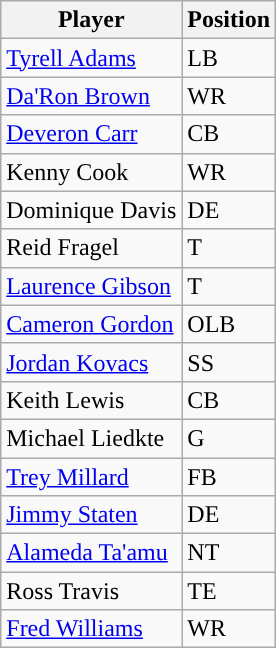<table class="wikitable sortable">
<tr>
<th>Player</th>
<th>Position</th>
</tr>
<tr>
<td><a href='#'>Tyrell Adams</a></td>
<td>LB</td>
</tr>
<tr>
<td><a href='#'>Da'Ron Brown</a></td>
<td>WR</td>
</tr>
<tr>
<td><a href='#'>Deveron Carr</a></td>
<td>CB</td>
</tr>
<tr>
<td>Kenny Cook</td>
<td>WR</td>
</tr>
<tr>
<td>Dominique Davis</td>
<td>DE</td>
</tr>
<tr>
<td>Reid Fragel</td>
<td>T</td>
</tr>
<tr>
<td><a href='#'>Laurence Gibson</a></td>
<td>T</td>
</tr>
<tr>
<td><a href='#'>Cameron Gordon</a></td>
<td>OLB</td>
</tr>
<tr>
<td><a href='#'>Jordan Kovacs</a></td>
<td>SS</td>
</tr>
<tr>
<td>Keith Lewis</td>
<td>CB</td>
</tr>
<tr>
<td>Michael Liedkte</td>
<td>G</td>
</tr>
<tr>
<td><a href='#'>Trey Millard</a></td>
<td>FB</td>
</tr>
<tr>
<td><a href='#'>Jimmy Staten</a></td>
<td>DE</td>
</tr>
<tr>
<td><a href='#'>Alameda Ta'amu</a></td>
<td>NT</td>
</tr>
<tr>
<td>Ross Travis</td>
<td>TE</td>
</tr>
<tr>
<td><a href='#'>Fred Williams</a></td>
<td>WR</td>
</tr>
</table>
